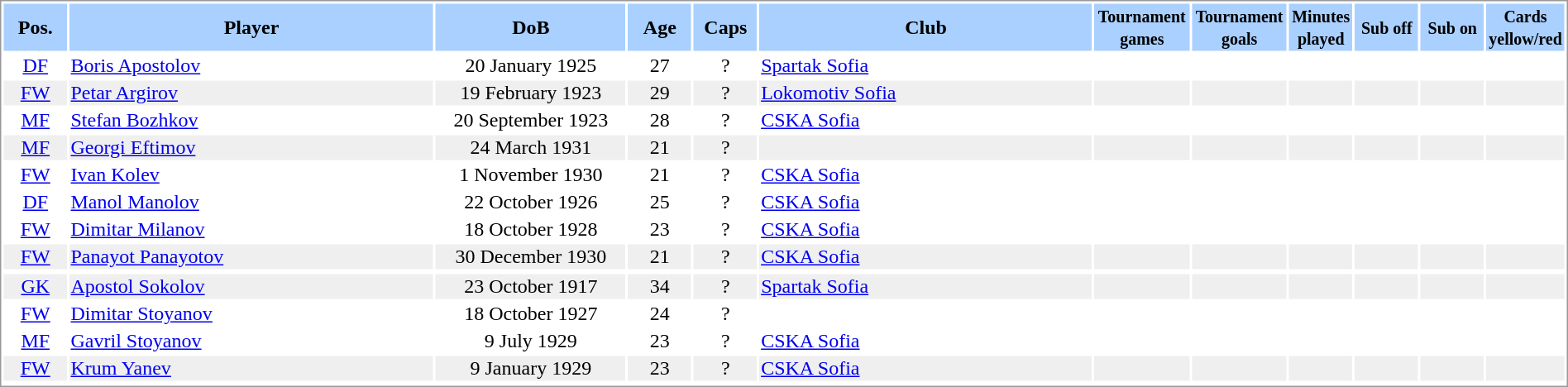<table border="0" width="100%" style="border: 1px solid #999; background-color:#FFFFFF; text-align:center">
<tr align="center" bgcolor="#AAD0FF">
<th width=4%>Pos.</th>
<th width=23%>Player</th>
<th width=12%>DoB</th>
<th width=4%>Age</th>
<th width=4%>Caps</th>
<th width=21%>Club</th>
<th width=6%><small>Tournament<br>games</small></th>
<th width=6%><small>Tournament<br>goals</small></th>
<th width=4%><small>Minutes<br>played</small></th>
<th width=4%><small>Sub off</small></th>
<th width=4%><small>Sub on</small></th>
<th width=4%><small>Cards<br>yellow/red</small></th>
</tr>
<tr>
<td><a href='#'>DF</a></td>
<td align="left"><a href='#'>Boris Apostolov</a></td>
<td>20 January 1925</td>
<td>27</td>
<td>?</td>
<td align="left"> <a href='#'>Spartak Sofia</a></td>
<td></td>
<td></td>
<td></td>
<td></td>
<td></td>
<td></td>
</tr>
<tr bgcolor="#EFEFEF">
<td><a href='#'>FW</a></td>
<td align="left"><a href='#'>Petar Argirov</a></td>
<td>19 February 1923</td>
<td>29</td>
<td>?</td>
<td align="left"> <a href='#'>Lokomotiv Sofia</a></td>
<td></td>
<td></td>
<td></td>
<td></td>
<td></td>
<td></td>
</tr>
<tr>
<td><a href='#'>MF</a></td>
<td align="left"><a href='#'>Stefan Bozhkov</a></td>
<td>20 September 1923</td>
<td>28</td>
<td>?</td>
<td align="left"> <a href='#'>CSKA Sofia</a></td>
<td></td>
<td></td>
<td></td>
<td></td>
<td></td>
<td></td>
</tr>
<tr bgcolor="#EFEFEF">
<td><a href='#'>MF</a></td>
<td align="left"><a href='#'>Georgi Eftimov</a></td>
<td>24 March 1931</td>
<td>21</td>
<td>?</td>
<td align="left"></td>
<td></td>
<td></td>
<td></td>
<td></td>
<td></td>
<td></td>
</tr>
<tr>
<td><a href='#'>FW</a></td>
<td align="left"><a href='#'>Ivan Kolev</a></td>
<td>1 November 1930</td>
<td>21</td>
<td>?</td>
<td align="left"> <a href='#'>CSKA Sofia</a></td>
<td></td>
<td></td>
<td></td>
<td></td>
<td></td>
<td></td>
</tr>
<tr>
<td><a href='#'>DF</a></td>
<td align="left"><a href='#'>Manol Manolov</a></td>
<td>22 October 1926</td>
<td>25</td>
<td>?</td>
<td align="left"> <a href='#'>CSKA Sofia</a></td>
<td></td>
<td></td>
<td></td>
<td></td>
<td></td>
<td></td>
</tr>
<tr>
<td><a href='#'>FW</a></td>
<td align="left"><a href='#'>Dimitar Milanov</a></td>
<td>18 October 1928</td>
<td>23</td>
<td>?</td>
<td align="left"> <a href='#'>CSKA Sofia</a></td>
<td></td>
<td></td>
<td></td>
<td></td>
<td></td>
<td></td>
</tr>
<tr bgcolor="#EFEFEF">
<td><a href='#'>FW</a></td>
<td align="left"><a href='#'>Panayot Panayotov</a></td>
<td>30 December 1930</td>
<td>21</td>
<td>?</td>
<td align="left"> <a href='#'>CSKA Sofia</a></td>
<td></td>
<td></td>
<td></td>
<td></td>
<td></td>
<td></td>
</tr>
<tr bgcolor="#EFEFEF">
</tr>
<tr bgcolor="#EFEFEF">
<td><a href='#'>GK</a></td>
<td align="left"><a href='#'>Apostol Sokolov</a></td>
<td>23 October 1917</td>
<td>34</td>
<td>?</td>
<td align="left"> <a href='#'>Spartak Sofia</a></td>
<td></td>
<td></td>
<td></td>
<td></td>
<td></td>
<td></td>
</tr>
<tr>
<td><a href='#'>FW</a></td>
<td align="left"><a href='#'>Dimitar Stoyanov</a></td>
<td>18 October 1927</td>
<td>24</td>
<td>?</td>
<td align="left"></td>
<td></td>
<td></td>
<td></td>
<td></td>
<td></td>
<td></td>
</tr>
<tr>
<td><a href='#'>MF</a></td>
<td align="left"><a href='#'>Gavril Stoyanov</a></td>
<td>9 July 1929</td>
<td>23</td>
<td>?</td>
<td align="left"> <a href='#'>CSKA Sofia</a></td>
<td></td>
<td></td>
<td></td>
<td></td>
<td></td>
<td></td>
</tr>
<tr bgcolor="#EFEFEF">
<td><a href='#'>FW</a></td>
<td align="left"><a href='#'>Krum Yanev</a></td>
<td>9 January 1929</td>
<td>23</td>
<td>?</td>
<td align="left"> <a href='#'>CSKA Sofia</a></td>
<td></td>
<td></td>
<td></td>
<td></td>
<td></td>
<td></td>
</tr>
<tr>
</tr>
</table>
